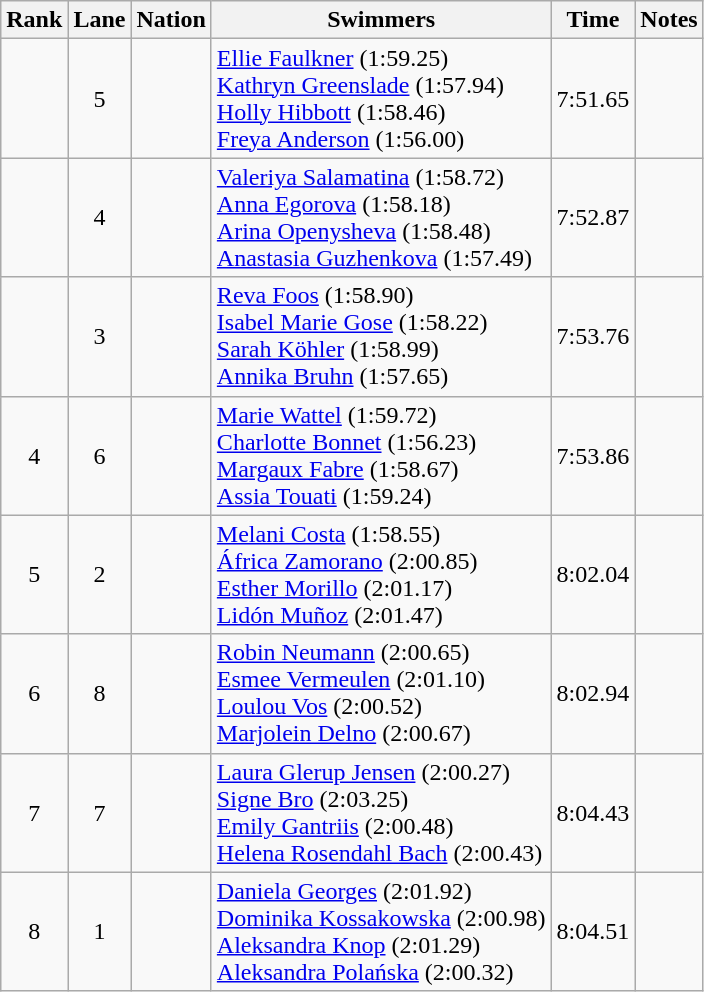<table class="wikitable sortable" style="text-align:center">
<tr>
<th>Rank</th>
<th>Lane</th>
<th>Nation</th>
<th>Swimmers</th>
<th>Time</th>
<th>Notes</th>
</tr>
<tr>
<td></td>
<td>5</td>
<td align=left></td>
<td align=left><a href='#'>Ellie Faulkner</a> (1:59.25)<br><a href='#'>Kathryn Greenslade</a> (1:57.94)<br><a href='#'>Holly Hibbott</a> (1:58.46)<br><a href='#'>Freya Anderson</a> (1:56.00)</td>
<td>7:51.65</td>
<td></td>
</tr>
<tr>
<td></td>
<td>4</td>
<td align=left></td>
<td align=left><a href='#'>Valeriya Salamatina</a> (1:58.72)<br><a href='#'>Anna Egorova</a> (1:58.18)<br><a href='#'>Arina Openysheva</a> (1:58.48)<br><a href='#'>Anastasia Guzhenkova</a> (1:57.49)</td>
<td>7:52.87</td>
<td></td>
</tr>
<tr>
<td></td>
<td>3</td>
<td align=left></td>
<td align=left><a href='#'>Reva Foos</a> (1:58.90)<br><a href='#'>Isabel Marie Gose</a> (1:58.22)<br><a href='#'>Sarah Köhler</a> (1:58.99)<br><a href='#'>Annika Bruhn</a> (1:57.65)</td>
<td>7:53.76</td>
<td></td>
</tr>
<tr>
<td>4</td>
<td>6</td>
<td align=left></td>
<td align=left><a href='#'>Marie Wattel</a> (1:59.72)<br><a href='#'>Charlotte Bonnet</a> (1:56.23)<br><a href='#'>Margaux Fabre</a> (1:58.67)<br><a href='#'>Assia Touati</a> (1:59.24)</td>
<td>7:53.86</td>
<td></td>
</tr>
<tr>
<td>5</td>
<td>2</td>
<td align=left></td>
<td align=left><a href='#'>Melani Costa</a> (1:58.55)<br><a href='#'>África Zamorano</a> (2:00.85)<br><a href='#'>Esther Morillo</a> (2:01.17)<br><a href='#'>Lidón Muñoz</a> (2:01.47)</td>
<td>8:02.04</td>
<td></td>
</tr>
<tr>
<td>6</td>
<td>8</td>
<td align=left></td>
<td align=left><a href='#'>Robin Neumann</a> (2:00.65)<br><a href='#'>Esmee Vermeulen</a> (2:01.10)<br><a href='#'>Loulou Vos</a> (2:00.52)<br><a href='#'>Marjolein Delno</a> (2:00.67)</td>
<td>8:02.94</td>
<td></td>
</tr>
<tr>
<td>7</td>
<td>7</td>
<td align=left></td>
<td align=left><a href='#'>Laura Glerup Jensen</a> (2:00.27)<br><a href='#'>Signe Bro</a> (2:03.25)<br><a href='#'>Emily Gantriis</a> (2:00.48)<br><a href='#'>Helena Rosendahl Bach</a> (2:00.43)</td>
<td>8:04.43</td>
<td></td>
</tr>
<tr>
<td>8</td>
<td>1</td>
<td align=left></td>
<td align=left><a href='#'>Daniela Georges</a> (2:01.92)<br><a href='#'>Dominika Kossakowska</a> (2:00.98)<br><a href='#'>Aleksandra Knop</a> (2:01.29)<br><a href='#'>Aleksandra Polańska</a> (2:00.32)</td>
<td>8:04.51</td>
<td></td>
</tr>
</table>
